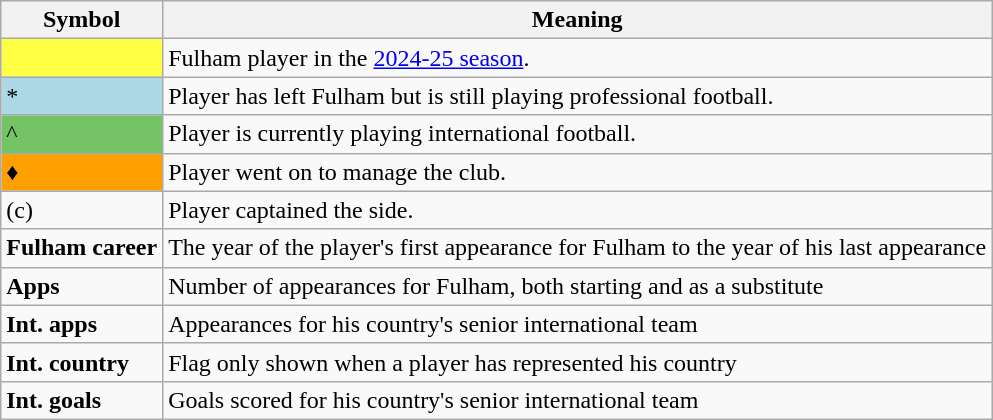<table Class="wikitable">
<tr>
<th>Symbol</th>
<th>Meaning</th>
</tr>
<tr>
<td bgcolor=#ffff44></td>
<td>Fulham player in the <a href='#'>2024-25 season</a>.</td>
</tr>
<tr>
<td bgcolor=lightblue>*</td>
<td>Player has left Fulham but is still playing professional football.</td>
</tr>
<tr>
<td bgcolor=#74C365>^</td>
<td>Player is currently playing international football.</td>
</tr>
<tr>
<td bgcolor=#FFA000>♦</td>
<td>Player went on to manage the club.</td>
</tr>
<tr>
<td>(c)</td>
<td>Player captained the side.</td>
</tr>
<tr>
<td><strong>Fulham career</strong></td>
<td>The year of the player's first appearance for Fulham to the year of his last appearance</td>
</tr>
<tr>
<td><strong>Apps</strong></td>
<td>Number of appearances for Fulham, both starting and as a substitute</td>
</tr>
<tr>
<td><strong>Int. apps</strong></td>
<td>Appearances for his country's senior international team</td>
</tr>
<tr>
<td><strong>Int. country</strong></td>
<td>Flag only shown when a player has represented his country</td>
</tr>
<tr>
<td><strong>Int. goals</strong></td>
<td>Goals scored for his country's senior international team</td>
</tr>
</table>
